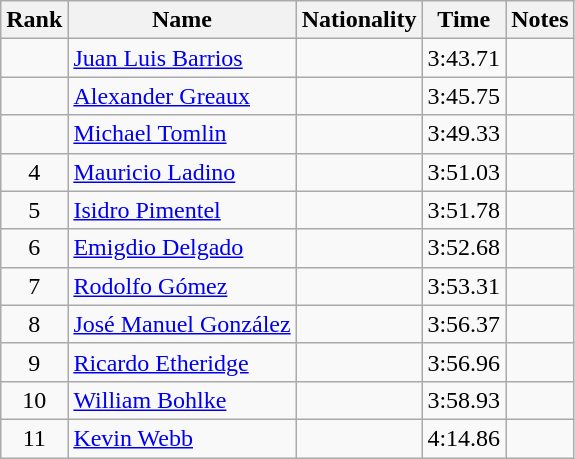<table class="wikitable sortable" style="text-align:center">
<tr>
<th>Rank</th>
<th>Name</th>
<th>Nationality</th>
<th>Time</th>
<th>Notes</th>
</tr>
<tr>
<td></td>
<td align=left><a href='#'>Juan Luis Barrios</a></td>
<td align=left></td>
<td>3:43.71</td>
<td></td>
</tr>
<tr>
<td></td>
<td align=left><a href='#'>Alexander Greaux</a></td>
<td align=left></td>
<td>3:45.75</td>
<td></td>
</tr>
<tr>
<td></td>
<td align=left><a href='#'>Michael Tomlin</a></td>
<td align=left></td>
<td>3:49.33</td>
<td></td>
</tr>
<tr>
<td>4</td>
<td align=left><a href='#'>Mauricio Ladino</a></td>
<td align=left></td>
<td>3:51.03</td>
<td></td>
</tr>
<tr>
<td>5</td>
<td align=left><a href='#'>Isidro Pimentel</a></td>
<td align=left></td>
<td>3:51.78</td>
<td></td>
</tr>
<tr>
<td>6</td>
<td align=left><a href='#'>Emigdio Delgado</a></td>
<td align=left></td>
<td>3:52.68</td>
<td></td>
</tr>
<tr>
<td>7</td>
<td align=left><a href='#'>Rodolfo Gómez</a></td>
<td align=left></td>
<td>3:53.31</td>
<td></td>
</tr>
<tr>
<td>8</td>
<td align=left><a href='#'>José Manuel González</a></td>
<td align=left></td>
<td>3:56.37</td>
<td></td>
</tr>
<tr>
<td>9</td>
<td align=left><a href='#'>Ricardo Etheridge</a></td>
<td align=left></td>
<td>3:56.96</td>
<td></td>
</tr>
<tr>
<td>10</td>
<td align=left><a href='#'>William Bohlke</a></td>
<td align=left></td>
<td>3:58.93</td>
<td></td>
</tr>
<tr>
<td>11</td>
<td align=left><a href='#'>Kevin Webb</a></td>
<td align=left></td>
<td>4:14.86</td>
<td></td>
</tr>
</table>
